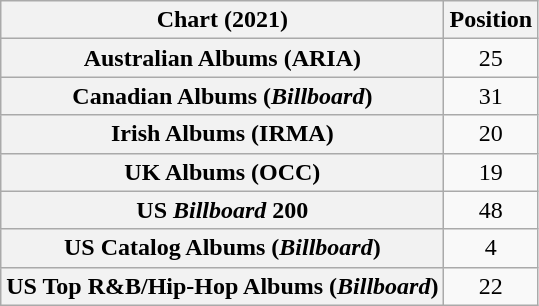<table class="wikitable sortable plainrowheaders" style="text-align:center">
<tr>
<th scope="col">Chart (2021)</th>
<th scope="col">Position</th>
</tr>
<tr>
<th scope="row">Australian Albums (ARIA)</th>
<td>25</td>
</tr>
<tr>
<th scope="row">Canadian Albums (<em>Billboard</em>)</th>
<td>31</td>
</tr>
<tr>
<th scope="row">Irish Albums (IRMA)</th>
<td>20</td>
</tr>
<tr>
<th scope="row">UK Albums (OCC)</th>
<td>19</td>
</tr>
<tr>
<th scope="row">US <em>Billboard</em> 200</th>
<td>48</td>
</tr>
<tr>
<th scope="row">US Catalog Albums (<em>Billboard</em>)</th>
<td>4</td>
</tr>
<tr>
<th scope="row">US Top R&B/Hip-Hop Albums (<em>Billboard</em>)</th>
<td>22</td>
</tr>
</table>
